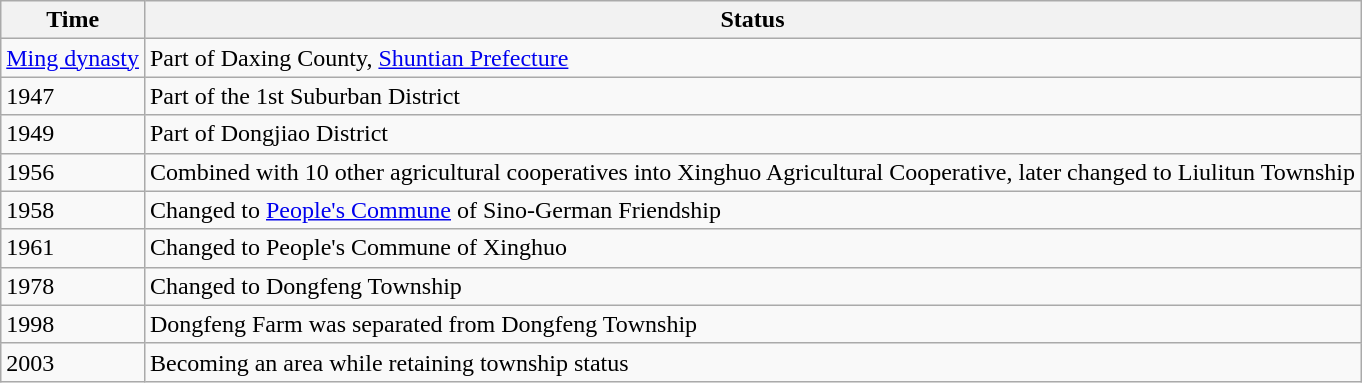<table class="wikitable">
<tr>
<th>Time</th>
<th>Status</th>
</tr>
<tr>
<td><a href='#'>Ming dynasty</a></td>
<td>Part of Daxing County, <a href='#'>Shuntian Prefecture</a></td>
</tr>
<tr>
<td>1947</td>
<td>Part of the 1st Suburban District</td>
</tr>
<tr>
<td>1949</td>
<td>Part of Dongjiao District</td>
</tr>
<tr>
<td>1956</td>
<td>Combined with 10 other agricultural cooperatives into Xinghuo Agricultural Cooperative, later changed to Liulitun Township</td>
</tr>
<tr>
<td>1958</td>
<td>Changed to <a href='#'>People's Commune</a> of Sino-German Friendship</td>
</tr>
<tr>
<td>1961</td>
<td>Changed to People's Commune of Xinghuo</td>
</tr>
<tr>
<td>1978</td>
<td>Changed to Dongfeng Township</td>
</tr>
<tr>
<td>1998</td>
<td>Dongfeng Farm was separated from Dongfeng Township</td>
</tr>
<tr>
<td>2003</td>
<td>Becoming an area while retaining township status</td>
</tr>
</table>
